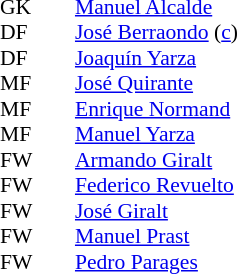<table style="font-size:90%; margin:0.2em auto;" cellspacing="0" cellpadding="0">
<tr>
<th width="25"></th>
<th width="25"></th>
</tr>
<tr>
<td>GK</td>
<td></td>
<td> <a href='#'>Manuel Alcalde</a></td>
</tr>
<tr>
<td>DF</td>
<td></td>
<td> <a href='#'>José Berraondo</a> (<a href='#'>c</a>)</td>
</tr>
<tr>
<td>DF</td>
<td></td>
<td> <a href='#'>Joaquín Yarza</a></td>
</tr>
<tr>
<td>MF</td>
<td></td>
<td> <a href='#'>José Quirante</a></td>
</tr>
<tr>
<td>MF</td>
<td></td>
<td> <a href='#'>Enrique Normand</a></td>
</tr>
<tr>
<td>MF</td>
<td></td>
<td> <a href='#'>Manuel Yarza</a></td>
</tr>
<tr>
<td>FW</td>
<td></td>
<td> <a href='#'>Armando Giralt</a></td>
</tr>
<tr>
<td>FW</td>
<td></td>
<td> <a href='#'>Federico Revuelto</a></td>
</tr>
<tr>
<td>FW</td>
<td></td>
<td> <a href='#'>José Giralt</a></td>
</tr>
<tr>
<td>FW</td>
<td></td>
<td> <a href='#'>Manuel Prast</a></td>
</tr>
<tr>
<td>FW</td>
<td></td>
<td> <a href='#'>Pedro Parages</a></td>
</tr>
</table>
